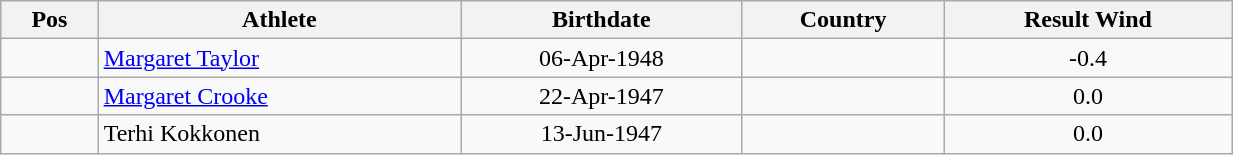<table class="wikitable"  style="text-align:center; width:65%;">
<tr>
<th>Pos</th>
<th>Athlete</th>
<th>Birthdate</th>
<th>Country</th>
<th>Result Wind</th>
</tr>
<tr>
<td align=center></td>
<td align=left><a href='#'>Margaret Taylor</a></td>
<td>06-Apr-1948</td>
<td align=left></td>
<td> -0.4</td>
</tr>
<tr>
<td align=center></td>
<td align=left><a href='#'>Margaret Crooke</a></td>
<td>22-Apr-1947</td>
<td align=left></td>
<td> 0.0</td>
</tr>
<tr>
<td align=center></td>
<td align=left>Terhi Kokkonen</td>
<td>13-Jun-1947</td>
<td align=left></td>
<td> 0.0</td>
</tr>
</table>
